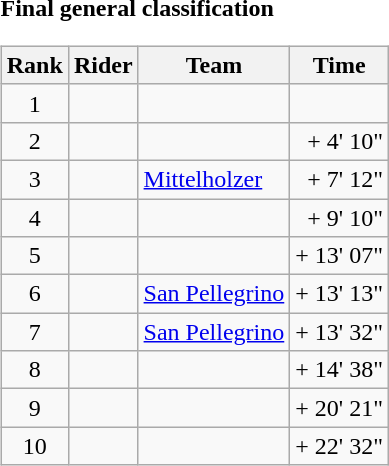<table>
<tr>
<td><strong>Final general classification</strong><br><table class="wikitable">
<tr>
<th scope="col">Rank</th>
<th scope="col">Rider</th>
<th scope="col">Team</th>
<th scope="col">Time</th>
</tr>
<tr>
<td style="text-align:center;">1</td>
<td></td>
<td></td>
<td style="text-align:right;"></td>
</tr>
<tr>
<td style="text-align:center;">2</td>
<td></td>
<td></td>
<td style="text-align:right;">+ 4' 10"</td>
</tr>
<tr>
<td style="text-align:center;">3</td>
<td></td>
<td><a href='#'>Mittelholzer</a></td>
<td style="text-align:right;">+ 7' 12"</td>
</tr>
<tr>
<td style="text-align:center;">4</td>
<td></td>
<td></td>
<td style="text-align:right;">+ 9' 10"</td>
</tr>
<tr>
<td style="text-align:center;">5</td>
<td></td>
<td></td>
<td style="text-align:right;">+ 13' 07"</td>
</tr>
<tr>
<td style="text-align:center;">6</td>
<td></td>
<td><a href='#'>San Pellegrino</a></td>
<td style="text-align:right;">+ 13' 13"</td>
</tr>
<tr>
<td style="text-align:center;">7</td>
<td></td>
<td><a href='#'>San Pellegrino</a></td>
<td style="text-align:right;">+ 13' 32"</td>
</tr>
<tr>
<td style="text-align:center;">8</td>
<td></td>
<td></td>
<td style="text-align:right;">+ 14' 38"</td>
</tr>
<tr>
<td style="text-align:center;">9</td>
<td></td>
<td></td>
<td style="text-align:right;">+ 20' 21"</td>
</tr>
<tr>
<td style="text-align:center;">10</td>
<td></td>
<td></td>
<td style="text-align:right;">+ 22' 32"</td>
</tr>
</table>
</td>
</tr>
</table>
